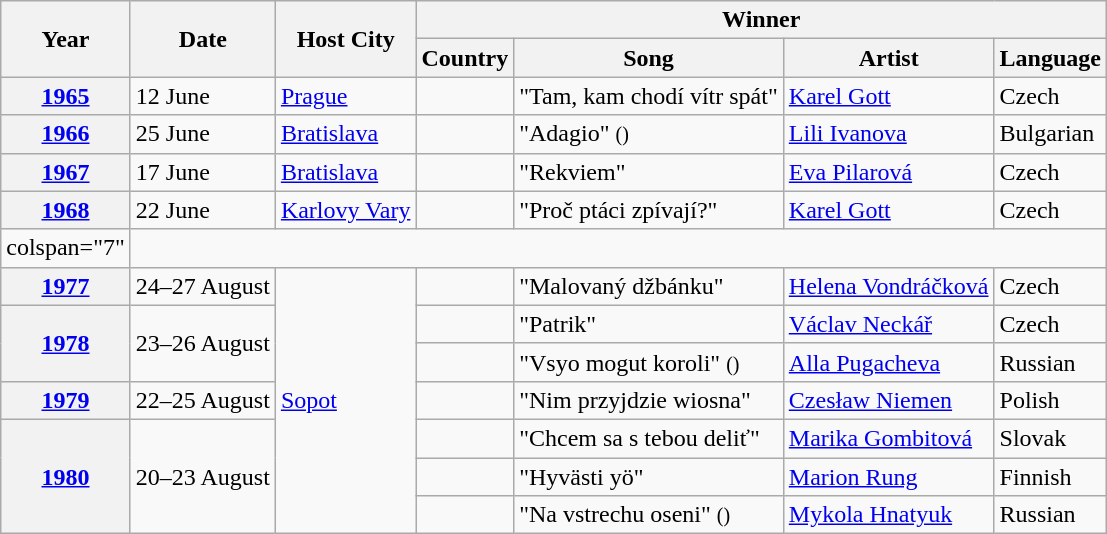<table class="wikitable sortable plainrowheaders" style="font-size: 95">
<tr>
<th rowspan="2">Year</th>
<th rowspan="2">Date</th>
<th rowspan="2">Host City</th>
<th colspan="4">Winner</th>
</tr>
<tr>
<th scope="col">Country</th>
<th scope="col">Song</th>
<th scope="col">Artist</th>
<th scope="col">Language</th>
</tr>
<tr>
<th scope="row"><a href='#'>1965</a></th>
<td>12 June</td>
<td> <a href='#'>Prague</a></td>
<td></td>
<td>"Tam, kam chodí vítr spát"</td>
<td><a href='#'>Karel Gott</a></td>
<td>Czech</td>
</tr>
<tr>
<th scope="row"><a href='#'>1966</a></th>
<td>25 June</td>
<td> <a href='#'>Bratislava</a></td>
<td></td>
<td>"Adagio" <small>()</small></td>
<td><a href='#'>Lili Ivanova</a></td>
<td>Bulgarian</td>
</tr>
<tr>
<th scope="row"><a href='#'>1967</a></th>
<td>17 June</td>
<td> <a href='#'>Bratislava</a></td>
<td></td>
<td>"Rekviem"</td>
<td><a href='#'>Eva Pilarová</a></td>
<td>Czech</td>
</tr>
<tr>
<th scope="row"><a href='#'>1968</a></th>
<td>22 June</td>
<td> <a href='#'>Karlovy Vary</a></td>
<td></td>
<td>"Proč ptáci zpívají?"</td>
<td><a href='#'>Karel Gott</a></td>
<td>Czech</td>
</tr>
<tr>
<td>colspan="7" </td>
</tr>
<tr>
<th scope="row"><a href='#'>1977</a></th>
<td>24–27 August</td>
<td rowspan="7"> <a href='#'>Sopot</a></td>
<td></td>
<td>"Malovaný džbánku"</td>
<td><a href='#'>Helena Vondráčková</a></td>
<td>Czech</td>
</tr>
<tr>
<th rowspan="2" scope="row"><a href='#'>1978</a></th>
<td rowspan="2">23–26 August</td>
<td></td>
<td>"Patrik"</td>
<td><a href='#'>Václav Neckář</a></td>
<td>Czech</td>
</tr>
<tr>
<td></td>
<td>"Vsyo mogut koroli" <small>()</small></td>
<td><a href='#'>Alla Pugacheva</a></td>
<td>Russian</td>
</tr>
<tr>
<th scope="row"><a href='#'>1979</a></th>
<td>22–25 August</td>
<td></td>
<td>"Nim przyjdzie wiosna"</td>
<td><a href='#'>Czesław Niemen</a></td>
<td>Polish</td>
</tr>
<tr>
<th rowspan="3" scope="row"><a href='#'>1980</a></th>
<td rowspan="3">20–23 August</td>
<td></td>
<td>"Chcem sa s tebou deliť"</td>
<td><a href='#'>Marika Gombitová</a></td>
<td>Slovak</td>
</tr>
<tr>
<td></td>
<td>"Hyvästi yö"</td>
<td><a href='#'>Marion Rung</a></td>
<td>Finnish</td>
</tr>
<tr>
<td></td>
<td>"Na vstrechu oseni" <small>()</small></td>
<td><a href='#'>Mykola Hnatyuk</a></td>
<td>Russian</td>
</tr>
</table>
